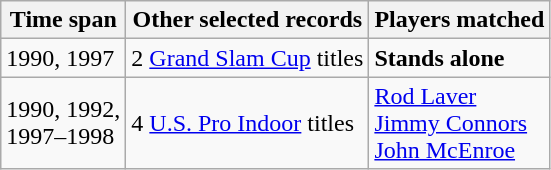<table class="wikitable collapsible collapsed">
<tr>
<th>Time span</th>
<th>Other selected records</th>
<th>Players matched</th>
</tr>
<tr>
<td>1990, 1997</td>
<td>2 <a href='#'>Grand Slam Cup</a> titles</td>
<td><strong>Stands alone</strong></td>
</tr>
<tr>
<td>1990, 1992,<br>1997–1998</td>
<td>4 <a href='#'>U.S. Pro Indoor</a> titles</td>
<td><a href='#'>Rod Laver</a><br><a href='#'>Jimmy Connors</a><br><a href='#'>John McEnroe</a></td>
</tr>
</table>
